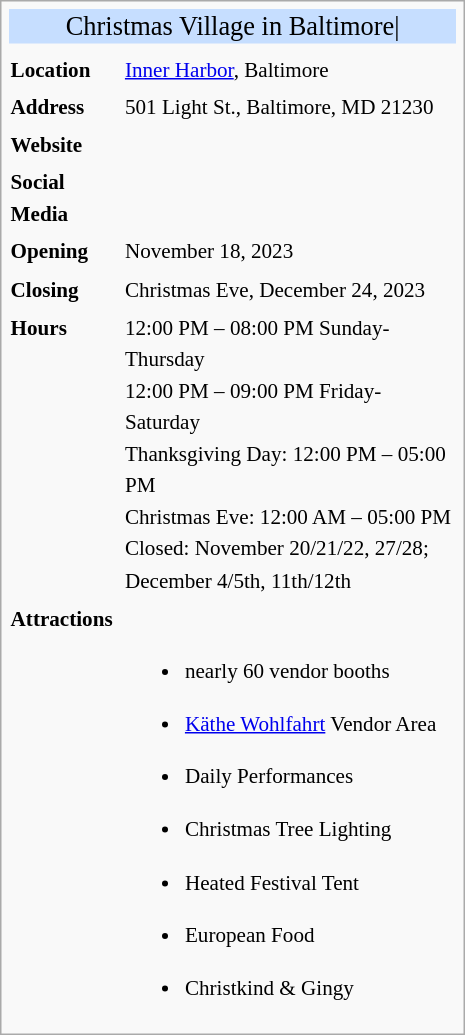<table class="infobox vcard" style="width: 22em; text-align: left; font-size: 88%; line-height: 1.5em">
<tr>
<td colspan="2" class="fn org" style="font-size:125%; text-align:center; background:#c6deff;">Christmas Village in Baltimore<includeonly>|</includeonly></td>
</tr>
<tr>
<td colspan=2 style="text-align: center"></td>
</tr>
<tr>
<td><strong>Location</strong></td>
<td><a href='#'>Inner Harbor</a>, Baltimore</td>
</tr>
<tr>
<td><strong>Address</strong></td>
<td>501 Light St., Baltimore, MD 21230</td>
</tr>
<tr>
<td><strong>Website</strong></td>
<td></td>
</tr>
<tr>
<td><strong>Social Media</strong></td>
<td><br><br></td>
</tr>
<tr>
<td><strong>Opening</strong></td>
<td>November 18, 2023</td>
</tr>
<tr>
<td><strong>Closing</strong></td>
<td>Christmas Eve, December 24, 2023</td>
</tr>
<tr>
<th><strong>Hours</strong></th>
<td>12:00 PM – 08:00 PM Sunday-Thursday<br>12:00 PM – 09:00 PM Friday-Saturday<br>Thanksgiving Day: 12:00 PM – 05:00 PM<br>Christmas Eve: 12:00 AM – 05:00 PM<br>Closed: November 20/21/22, 27/28; December 4/5th, 11th/12th</td>
</tr>
<tr>
<td><strong>Attractions</strong></td>
<td><br><ul><li>nearly 60 vendor booths</li></ul><ul><li><a href='#'>Käthe Wohlfahrt</a> Vendor Area</li></ul><ul><li>Daily Performances</li></ul><ul><li>Christmas Tree Lighting</li></ul><ul><li>Heated Festival Tent</li></ul><ul><li>European Food</li></ul><ul><li>Christkind & Gingy</li></ul></td>
</tr>
</table>
